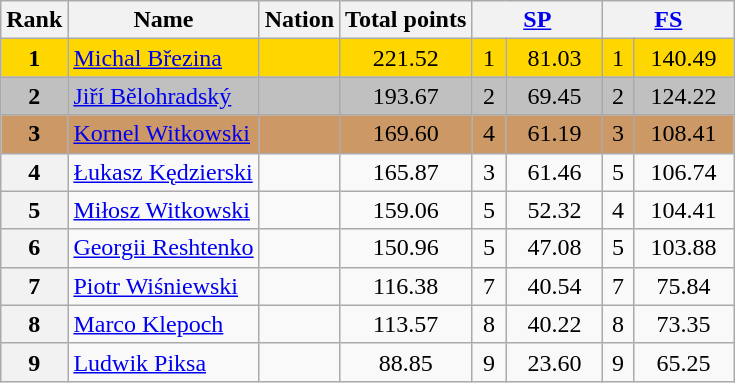<table class="wikitable sortable">
<tr>
<th>Rank</th>
<th>Name</th>
<th>Nation</th>
<th>Total points</th>
<th colspan="2" width="80px"><a href='#'>SP</a></th>
<th colspan="2" width="80px"><a href='#'>FS</a></th>
</tr>
<tr bgcolor="gold">
<td align="center"><strong>1</strong></td>
<td><a href='#'>Michal Březina</a></td>
<td></td>
<td align="center">221.52</td>
<td align="center">1</td>
<td align="center">81.03</td>
<td align="center">1</td>
<td align="center">140.49</td>
</tr>
<tr bgcolor="silver">
<td align="center"><strong>2</strong></td>
<td><a href='#'>Jiří Bělohradský</a></td>
<td></td>
<td align="center">193.67</td>
<td align="center">2</td>
<td align="center">69.45</td>
<td align="center">2</td>
<td align="center">124.22</td>
</tr>
<tr bgcolor="cc9966">
<td align="center"><strong>3</strong></td>
<td><a href='#'>Kornel Witkowski</a></td>
<td></td>
<td align="center">169.60</td>
<td align="center">4</td>
<td align="center">61.19</td>
<td align="center">3</td>
<td align="center">108.41</td>
</tr>
<tr>
<th>4</th>
<td><a href='#'>Łukasz Kędzierski</a></td>
<td></td>
<td align="center">165.87</td>
<td align="center">3</td>
<td align="center">61.46</td>
<td align="center">5</td>
<td align="center">106.74</td>
</tr>
<tr>
<th>5</th>
<td><a href='#'>Miłosz Witkowski</a></td>
<td></td>
<td align="center">159.06</td>
<td align="center">5</td>
<td align="center">52.32</td>
<td align="center">4</td>
<td align="center">104.41</td>
</tr>
<tr>
<th>6</th>
<td><a href='#'>Georgii Reshtenko</a></td>
<td></td>
<td align="center">150.96</td>
<td align="center">5</td>
<td align="center">47.08</td>
<td align="center">5</td>
<td align="center">103.88</td>
</tr>
<tr>
<th>7</th>
<td><a href='#'>Piotr Wiśniewski</a></td>
<td></td>
<td align="center">116.38</td>
<td align="center">7</td>
<td align="center">40.54</td>
<td align="center">7</td>
<td align="center">75.84</td>
</tr>
<tr>
<th>8</th>
<td><a href='#'>Marco Klepoch</a></td>
<td></td>
<td align="center">113.57</td>
<td align="center">8</td>
<td align="center">40.22</td>
<td align="center">8</td>
<td align="center">73.35</td>
</tr>
<tr>
<th>9</th>
<td><a href='#'>Ludwik Piksa</a></td>
<td></td>
<td align="center">88.85</td>
<td align="center">9</td>
<td align="center">23.60</td>
<td align="center">9</td>
<td align="center">65.25</td>
</tr>
</table>
